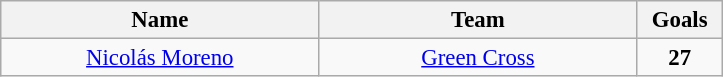<table class="wikitable" style="font-size:95%; text-align:center;">
<tr>
<th width="205">Name</th>
<th width="205">Team</th>
<th width="50">Goals</th>
</tr>
<tr>
<td> <a href='#'>Nicolás Moreno</a></td>
<td><a href='#'>Green Cross</a></td>
<td><strong>27</strong></td>
</tr>
</table>
